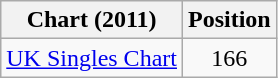<table class="wikitable sortable">
<tr>
<th scope="col">Chart (2011)</th>
<th scope="col">Position</th>
</tr>
<tr>
<td><a href='#'>UK Singles Chart</a></td>
<td align="center">166</td>
</tr>
</table>
